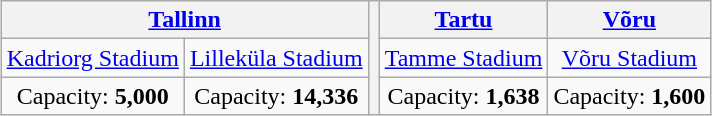<table class="wikitable" style="text-align:center;margin:1em auto;">
<tr>
<th colspan="2"><a href='#'>Tallinn</a></th>
<th rowspan=4 text-align="center"></th>
<th><a href='#'>Tartu</a></th>
<th><a href='#'>Võru</a></th>
</tr>
<tr>
<td><a href='#'>Kadriorg Stadium</a></td>
<td><a href='#'>Lilleküla Stadium</a></td>
<td><a href='#'>Tamme Stadium</a></td>
<td><a href='#'>Võru Stadium</a></td>
</tr>
<tr>
<td>Capacity: <strong>5,000</strong></td>
<td>Capacity: <strong>14,336</strong></td>
<td>Capacity: <strong>1,638</strong></td>
<td>Capacity: <strong>1,600</strong></td>
</tr>
</table>
